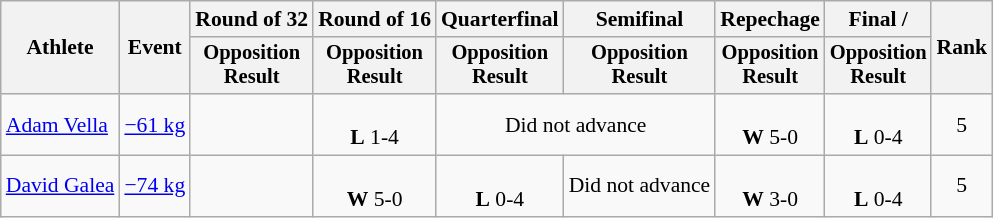<table class="wikitable" style="font-size:90%">
<tr>
<th rowspan=2>Athlete</th>
<th rowspan=2>Event</th>
<th>Round of 32</th>
<th>Round of 16</th>
<th>Quarterfinal</th>
<th>Semifinal</th>
<th>Repechage</th>
<th>Final / </th>
<th rowspan=2>Rank</th>
</tr>
<tr style="font-size: 95%">
<th>Opposition<br>Result</th>
<th>Opposition<br>Result</th>
<th>Opposition<br>Result</th>
<th>Opposition<br>Result</th>
<th>Opposition<br>Result</th>
<th>Opposition<br>Result</th>
</tr>
<tr align=center>
<td align=left><a href='#'>Adam Vella</a></td>
<td align=left><a href='#'>−61 kg</a></td>
<td></td>
<td><br><strong>L</strong> 1-4</td>
<td colspan=2>Did not advance</td>
<td><br><strong>W</strong> 5-0</td>
<td><br><strong>L</strong> 0-4</td>
<td>5</td>
</tr>
<tr align=center>
<td align=left><a href='#'>David Galea</a></td>
<td align=left><a href='#'>−74 kg</a></td>
<td></td>
<td><br><strong>W</strong> 5-0</td>
<td><br><strong>L</strong> 0-4</td>
<td>Did not advance</td>
<td><br><strong>W</strong> 3-0</td>
<td><br><strong>L</strong> 0-4</td>
<td>5</td>
</tr>
</table>
